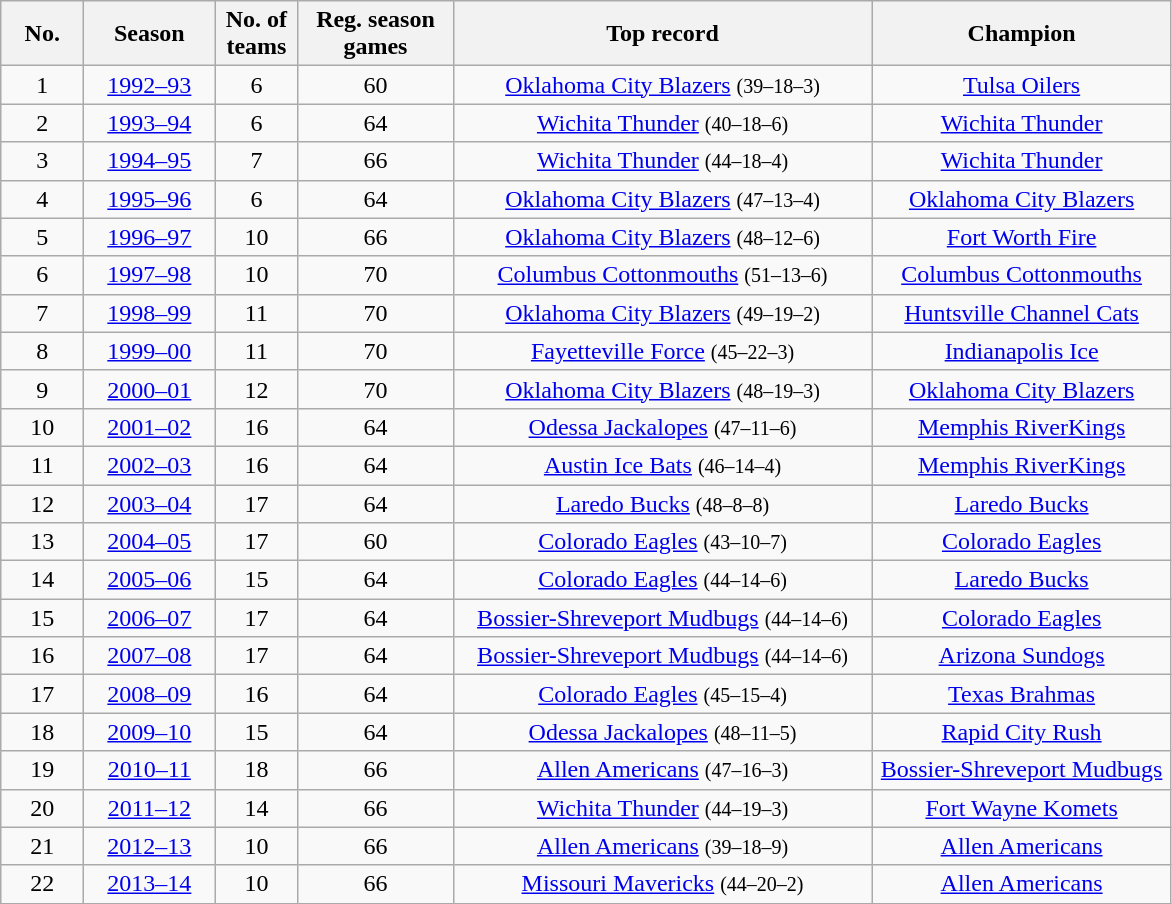<table class="wikitable" style="text-align:center;">
<tr>
<th style="width:3em">No.</th>
<th style="width:5em">Season</th>
<th style="width:3em">No. of<br>teams</th>
<th style="width:6em">Reg. season<br>games</th>
<th style="width:17em">Top record</th>
<th style="width:12em">Champion</th>
</tr>
<tr>
<td>1</td>
<td><a href='#'>1992–93</a></td>
<td>6</td>
<td>60</td>
<td><a href='#'>Oklahoma City Blazers</a> <small>(39–18–3)</small></td>
<td><a href='#'>Tulsa Oilers</a></td>
</tr>
<tr>
<td>2</td>
<td><a href='#'>1993–94</a></td>
<td>6</td>
<td>64</td>
<td><a href='#'>Wichita Thunder</a> <small>(40–18–6)</small></td>
<td><a href='#'>Wichita Thunder</a></td>
</tr>
<tr>
<td>3</td>
<td><a href='#'>1994–95</a></td>
<td>7</td>
<td>66</td>
<td><a href='#'>Wichita Thunder</a> <small>(44–18–4)</small></td>
<td><a href='#'>Wichita Thunder</a></td>
</tr>
<tr>
<td>4</td>
<td><a href='#'>1995–96</a></td>
<td>6</td>
<td>64</td>
<td><a href='#'>Oklahoma City Blazers</a> <small>(47–13–4)</small></td>
<td><a href='#'>Oklahoma City Blazers</a></td>
</tr>
<tr>
<td>5</td>
<td><a href='#'>1996–97</a></td>
<td>10</td>
<td>66</td>
<td><a href='#'>Oklahoma City Blazers</a> <small>(48–12–6)</small></td>
<td><a href='#'>Fort Worth Fire</a></td>
</tr>
<tr>
<td>6</td>
<td><a href='#'>1997–98</a></td>
<td>10</td>
<td>70</td>
<td><a href='#'>Columbus Cottonmouths</a> <small>(51–13–6)</small></td>
<td><a href='#'>Columbus Cottonmouths</a></td>
</tr>
<tr>
<td>7</td>
<td><a href='#'>1998–99</a></td>
<td>11</td>
<td>70</td>
<td><a href='#'>Oklahoma City Blazers</a> <small>(49–19–2)</small></td>
<td><a href='#'>Huntsville Channel Cats</a></td>
</tr>
<tr>
<td>8</td>
<td><a href='#'>1999–00</a></td>
<td>11</td>
<td>70</td>
<td><a href='#'>Fayetteville Force</a> <small>(45–22–3)</small></td>
<td><a href='#'>Indianapolis Ice</a></td>
</tr>
<tr>
<td>9</td>
<td><a href='#'>2000–01</a></td>
<td>12</td>
<td>70</td>
<td><a href='#'>Oklahoma City Blazers</a> <small>(48–19–3)</small></td>
<td><a href='#'>Oklahoma City Blazers</a></td>
</tr>
<tr>
<td>10</td>
<td><a href='#'>2001–02</a></td>
<td>16</td>
<td>64</td>
<td><a href='#'>Odessa Jackalopes</a> <small>(47–11–6)</small></td>
<td><a href='#'>Memphis RiverKings</a></td>
</tr>
<tr>
<td>11</td>
<td><a href='#'>2002–03</a></td>
<td>16</td>
<td>64</td>
<td><a href='#'>Austin Ice Bats</a> <small>(46–14–4)</small></td>
<td><a href='#'>Memphis RiverKings</a></td>
</tr>
<tr>
<td>12</td>
<td><a href='#'>2003–04</a></td>
<td>17</td>
<td>64</td>
<td><a href='#'>Laredo Bucks</a> <small>(48–8–8)</small></td>
<td><a href='#'>Laredo Bucks</a></td>
</tr>
<tr>
<td>13</td>
<td><a href='#'>2004–05</a></td>
<td>17</td>
<td>60</td>
<td><a href='#'>Colorado Eagles</a> <small>(43–10–7)</small></td>
<td><a href='#'>Colorado Eagles</a></td>
</tr>
<tr>
<td>14</td>
<td><a href='#'>2005–06</a></td>
<td>15</td>
<td>64</td>
<td><a href='#'>Colorado Eagles</a> <small>(44–14–6)</small></td>
<td><a href='#'>Laredo Bucks</a></td>
</tr>
<tr>
<td>15</td>
<td><a href='#'>2006–07</a></td>
<td>17</td>
<td>64</td>
<td><a href='#'>Bossier-Shreveport Mudbugs</a> <small>(44–14–6)</small></td>
<td><a href='#'>Colorado Eagles</a></td>
</tr>
<tr>
<td>16</td>
<td><a href='#'>2007–08</a></td>
<td>17</td>
<td>64</td>
<td><a href='#'>Bossier-Shreveport Mudbugs</a> <small>(44–14–6)</small></td>
<td><a href='#'>Arizona Sundogs</a></td>
</tr>
<tr>
<td>17</td>
<td><a href='#'>2008–09</a></td>
<td>16</td>
<td>64</td>
<td><a href='#'>Colorado Eagles</a> <small>(45–15–4)</small></td>
<td><a href='#'>Texas Brahmas</a></td>
</tr>
<tr>
<td>18</td>
<td><a href='#'>2009–10</a></td>
<td>15</td>
<td>64</td>
<td><a href='#'>Odessa Jackalopes</a> <small>(48–11–5)</small></td>
<td><a href='#'>Rapid City Rush</a></td>
</tr>
<tr>
<td>19</td>
<td><a href='#'>2010–11</a></td>
<td>18</td>
<td>66</td>
<td><a href='#'>Allen Americans</a> <small>(47–16–3)</small></td>
<td><a href='#'>Bossier-Shreveport Mudbugs</a></td>
</tr>
<tr>
<td>20</td>
<td><a href='#'>2011–12</a></td>
<td>14</td>
<td>66</td>
<td><a href='#'>Wichita Thunder</a> <small>(44–19–3)</small></td>
<td><a href='#'>Fort Wayne Komets</a></td>
</tr>
<tr>
<td>21</td>
<td><a href='#'>2012–13</a></td>
<td>10</td>
<td>66</td>
<td><a href='#'>Allen Americans</a> <small>(39–18–9)</small></td>
<td><a href='#'>Allen Americans</a></td>
</tr>
<tr>
<td>22</td>
<td><a href='#'>2013–14</a></td>
<td>10</td>
<td>66</td>
<td><a href='#'>Missouri Mavericks</a> <small>(44–20–2)</small></td>
<td><a href='#'>Allen Americans</a></td>
</tr>
</table>
